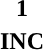<table style="width:100%; text-align:center;">
<tr>
<td style="background:"><strong>1</strong></td>
</tr>
<tr>
<td><span><strong>INC</strong></span></td>
</tr>
</table>
